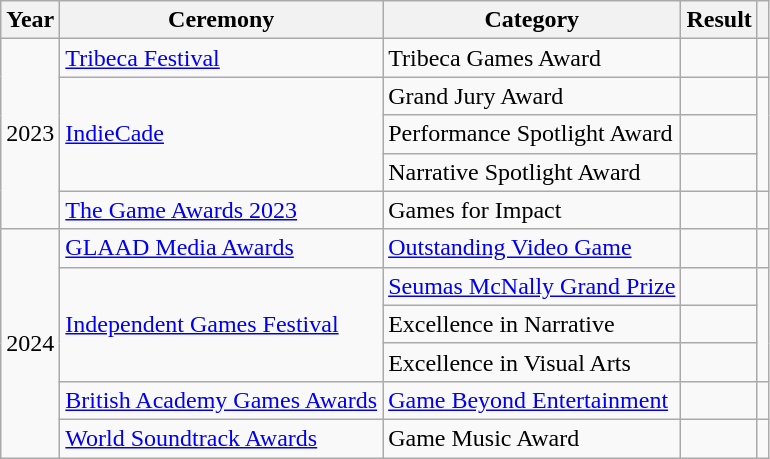<table class="wikitable plainrowheaders sortable" width="auto">
<tr>
<th scope="col">Year</th>
<th scope="col">Ceremony</th>
<th scope="col">Category</th>
<th scope="col">Result</th>
<th scope="col" class="unsortable"></th>
</tr>
<tr>
<td style="text-align:center;" rowspan="5">2023</td>
<td><a href='#'>Tribeca Festival</a></td>
<td>Tribeca Games Award</td>
<td></td>
<td style="text-align:center;"></td>
</tr>
<tr>
<td rowspan="3"><a href='#'>IndieCade</a></td>
<td>Grand Jury Award</td>
<td></td>
<td style="text-align:center;" rowspan="3"></td>
</tr>
<tr>
<td>Performance Spotlight Award</td>
<td></td>
</tr>
<tr>
<td>Narrative Spotlight Award</td>
<td></td>
</tr>
<tr>
<td><a href='#'>The Game Awards 2023</a></td>
<td>Games for Impact</td>
<td></td>
<td style="text-align:center;"></td>
</tr>
<tr>
<td rowspan="6" style="text-align:center;">2024</td>
<td><a href='#'>GLAAD Media Awards</a></td>
<td><a href='#'>Outstanding Video Game</a></td>
<td></td>
<td style="text-align:center;"></td>
</tr>
<tr>
<td rowspan="3"><a href='#'>Independent Games Festival</a></td>
<td><a href='#'>Seumas McNally Grand Prize</a></td>
<td></td>
<td rowspan="3" style="text-align:center;"></td>
</tr>
<tr>
<td>Excellence in Narrative</td>
<td></td>
</tr>
<tr>
<td>Excellence in Visual Arts</td>
<td></td>
</tr>
<tr>
<td><a href='#'>British Academy Games Awards</a></td>
<td><a href='#'>Game Beyond Entertainment</a></td>
<td></td>
<td style="text-align:center;"></td>
</tr>
<tr>
<td><a href='#'>World Soundtrack Awards</a></td>
<td>Game Music Award</td>
<td></td>
<td style="text-align:center;"></td>
</tr>
</table>
